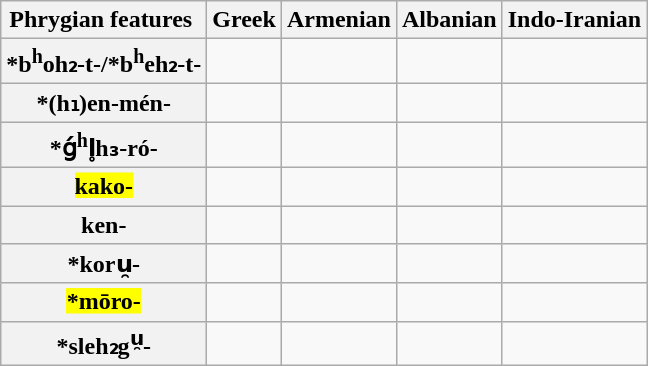<table class="wikitable" style="text-align: center">
<tr style="vertical-align: center;">
<th>Phrygian features </th>
<th>Greek</th>
<th>Armenian</th>
<th>Albanian</th>
<th>Indo-Iranian</th>
</tr>
<tr>
<th>*b<sup>h</sup>oh₂-t-/*b<sup>h</sup>eh₂-t-</th>
<td></td>
<td></td>
<td></td>
<td></td>
</tr>
<tr>
<th>*(h₁)en-mén-</th>
<td></td>
<td></td>
<td></td>
<td></td>
</tr>
<tr>
<th>*ǵ<sup>h</sup>l̥h₃-ró-</th>
<td></td>
<td></td>
<td></td>
<td></td>
</tr>
<tr>
<th><mark>kako-</mark></th>
<td></td>
<td></td>
<td></td>
<td></td>
</tr>
<tr>
<th>ken-</th>
<td></td>
<td></td>
<td></td>
<td></td>
</tr>
<tr>
<th>*koru̯-</th>
<td></td>
<td></td>
<td></td>
<td></td>
</tr>
<tr>
<th><mark>*mōro-</mark></th>
<td></td>
<td></td>
<td></td>
<td></td>
</tr>
<tr>
<th>*sleh₂g<sup>u̯</sup>-</th>
<td></td>
<td></td>
<td></td>
<td></td>
</tr>
</table>
